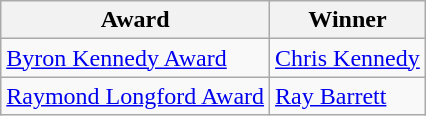<table class="wikitable">
<tr>
<th><strong>Award</strong></th>
<th><strong>Winner</strong></th>
</tr>
<tr>
<td><a href='#'>Byron Kennedy Award</a></td>
<td><a href='#'>Chris Kennedy</a></td>
</tr>
<tr>
<td><a href='#'>Raymond Longford Award</a></td>
<td><a href='#'>Ray Barrett</a></td>
</tr>
</table>
